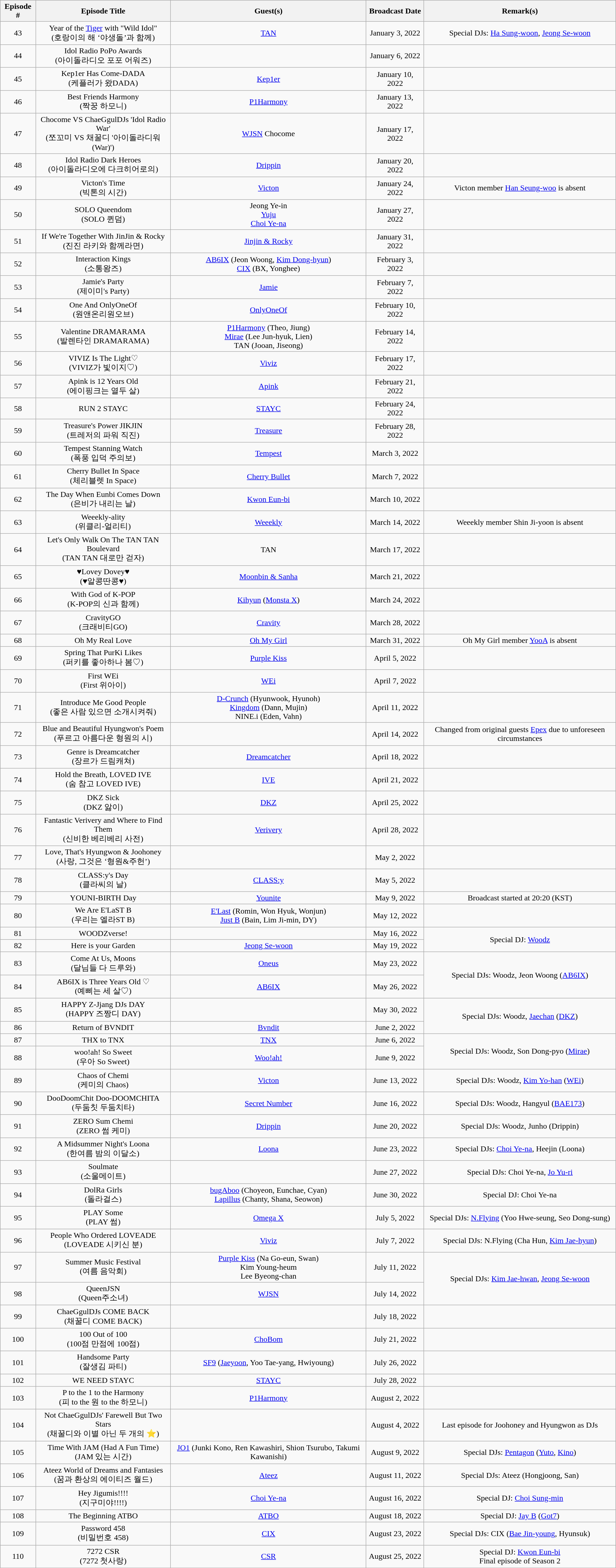<table class="wikitable" style="text-align:center">
<tr>
<th>Episode #</th>
<th>Episode Title</th>
<th>Guest(s)</th>
<th>Broadcast Date</th>
<th>Remark(s)</th>
</tr>
<tr>
<td>43</td>
<td>Year of the <a href='#'>Tiger</a> with "Wild Idol"<br>(호랑이의 해 ‘야생돌’과 함께)</td>
<td><a href='#'>TAN</a></td>
<td>January 3, 2022</td>
<td>Special DJs: <a href='#'>Ha Sung-woon</a>, <a href='#'>Jeong Se-woon</a></td>
</tr>
<tr>
<td>44</td>
<td>Idol Radio PoPo Awards<br>(아이돌라디오 포포 어워즈)</td>
<td></td>
<td>January 6, 2022</td>
<td></td>
</tr>
<tr>
<td>45</td>
<td>Kep1er Has Come-DADA<br>(케플러가 왔DADA)</td>
<td><a href='#'>Kep1er</a></td>
<td>January 10, 2022</td>
<td></td>
</tr>
<tr>
<td>46</td>
<td>Best Friends Harmony<br>(짝꿍 하모니)</td>
<td><a href='#'>P1Harmony</a></td>
<td>January 13, 2022</td>
<td></td>
</tr>
<tr>
<td>47</td>
<td>Chocome VS ChaeGgulDJs 'Idol Radio War'<br>(쪼꼬미 VS 채꿀디 '아이돌라디워(War)')</td>
<td><a href='#'>WJSN</a> Chocome</td>
<td>January 17, 2022</td>
<td></td>
</tr>
<tr>
<td>48</td>
<td>Idol Radio Dark Heroes<br>(아이돌라디오에 다크히어로의)</td>
<td><a href='#'>Drippin</a></td>
<td>January 20, 2022</td>
<td></td>
</tr>
<tr>
<td>49</td>
<td>Victon's Time<br>(빅톤의 시간)</td>
<td><a href='#'>Victon</a></td>
<td>January 24, 2022</td>
<td>Victon member <a href='#'>Han Seung-woo</a> is absent</td>
</tr>
<tr>
<td>50</td>
<td>SOLO Queendom<br>(SOLO 퀸덤)</td>
<td>Jeong Ye-in<br><a href='#'>Yuju</a><br><a href='#'>Choi Ye-na</a></td>
<td>January 27, 2022</td>
<td></td>
</tr>
<tr>
<td>51</td>
<td>If We're Together With JinJin & Rocky<br>(진진 라키와 함께라면)</td>
<td><a href='#'>Jinjin & Rocky</a></td>
<td>January 31, 2022</td>
<td></td>
</tr>
<tr>
<td>52</td>
<td>Interaction Kings<br>(소통왕즈)</td>
<td><a href='#'>AB6IX</a> (Jeon Woong, <a href='#'>Kim Dong-hyun</a>)<br><a href='#'>CIX</a> (BX, Yonghee)</td>
<td>February 3, 2022</td>
<td></td>
</tr>
<tr>
<td>53</td>
<td>Jamie's Party<br>(제이미's Party)</td>
<td><a href='#'>Jamie</a></td>
<td>February 7, 2022</td>
<td></td>
</tr>
<tr>
<td>54</td>
<td>One And OnlyOneOf<br>(원앤온리원오브)</td>
<td><a href='#'>OnlyOneOf</a></td>
<td>February 10, 2022</td>
<td></td>
</tr>
<tr>
<td>55</td>
<td>Valentine DRAMARAMA<br>(발렌타인 DRAMARAMA)</td>
<td><a href='#'>P1Harmony</a> (Theo, Jiung)<br><a href='#'>Mirae</a> (Lee Jun-hyuk, Lien)<br>TAN (Jooan, Jiseong)</td>
<td>February 14, 2022</td>
<td></td>
</tr>
<tr>
<td>56</td>
<td>VIVIZ Is The Light♡<br>(VIVIZ가 빛이지♡)</td>
<td><a href='#'>Viviz</a></td>
<td>February 17, 2022</td>
<td></td>
</tr>
<tr>
<td>57</td>
<td>Apink is 12 Years Old<br>(에이핑크는 열두 살)</td>
<td><a href='#'>Apink</a></td>
<td>February 21, 2022</td>
<td></td>
</tr>
<tr>
<td>58</td>
<td>RUN 2 STAYC</td>
<td><a href='#'>STAYC</a></td>
<td>February 24, 2022</td>
<td></td>
</tr>
<tr>
<td>59</td>
<td>Treasure's Power JIKJIN<br>(트레저의 파워 직진)</td>
<td><a href='#'>Treasure</a></td>
<td>February 28, 2022</td>
<td></td>
</tr>
<tr>
<td>60</td>
<td>Tempest Stanning Watch<br>(폭풍 입덕 주의보)</td>
<td><a href='#'>Tempest</a></td>
<td>March 3, 2022</td>
<td></td>
</tr>
<tr>
<td>61</td>
<td>Cherry Bullet In Space<br>(체리블렛 In Space)</td>
<td><a href='#'>Cherry Bullet</a></td>
<td>March 7, 2022</td>
<td></td>
</tr>
<tr>
<td>62</td>
<td>The Day When Eunbi Comes Down<br>(은비가 내리는 날)</td>
<td><a href='#'>Kwon Eun-bi</a></td>
<td>March 10, 2022</td>
<td></td>
</tr>
<tr>
<td>63</td>
<td>Weeekly-ality<br>(위클리-얼리티)</td>
<td><a href='#'>Weeekly</a></td>
<td>March 14, 2022</td>
<td>Weeekly member Shin Ji-yoon is absent</td>
</tr>
<tr>
<td>64</td>
<td>Let's Only Walk On The TAN TAN Boulevard<br>(TAN TAN 대로만 걷자)</td>
<td>TAN</td>
<td>March 17, 2022</td>
<td></td>
</tr>
<tr>
<td>65</td>
<td>♥Lovey Dovey♥<br>(♥알콩딴콩♥)</td>
<td><a href='#'>Moonbin & Sanha</a></td>
<td>March 21, 2022</td>
<td></td>
</tr>
<tr>
<td>66</td>
<td>With God of K-POP<br>(K-POP의 신과 함께)</td>
<td><a href='#'>Kihyun</a> (<a href='#'>Monsta X</a>)</td>
<td>March 24, 2022</td>
<td></td>
</tr>
<tr>
<td>67</td>
<td>CravityGO<br>(크래비티GO)</td>
<td><a href='#'>Cravity</a></td>
<td>March 28, 2022</td>
<td></td>
</tr>
<tr>
<td>68</td>
<td>Oh My Real Love</td>
<td><a href='#'>Oh My Girl</a></td>
<td>March 31, 2022</td>
<td>Oh My Girl member <a href='#'>YooA</a> is absent</td>
</tr>
<tr>
<td>69</td>
<td>Spring That PurKi Likes<br>(퍼키를 좋아하나 봄♡)</td>
<td><a href='#'>Purple Kiss</a></td>
<td>April 5, 2022</td>
<td></td>
</tr>
<tr>
<td>70</td>
<td>First WEi<br>(First 위아이)</td>
<td><a href='#'>WEi</a></td>
<td>April 7, 2022</td>
<td></td>
</tr>
<tr>
<td>71</td>
<td>Introduce Me Good People<br>(좋은 사람 있으면 소개시켜줘)</td>
<td><a href='#'>D-Crunch</a> (Hyunwook, Hyunoh)<br><a href='#'>Kingdom</a> (Dann, Mujin)<br>NINE.i (Eden, Vahn)</td>
<td>April 11, 2022</td>
<td></td>
</tr>
<tr>
<td>72</td>
<td>Blue and Beautiful Hyungwon's Poem<br>(푸르고 아름다운 형원의 시)</td>
<td></td>
<td>April 14, 2022</td>
<td>Changed from original guests <a href='#'>Epex</a> due to unforeseen circumstances</td>
</tr>
<tr>
<td>73</td>
<td>Genre is Dreamcatcher<br>(장르가 드림캐쳐)</td>
<td><a href='#'>Dreamcatcher</a></td>
<td>April 18, 2022</td>
<td></td>
</tr>
<tr>
<td>74</td>
<td>Hold the Breath, LOVED IVE<br>(숨 참고 LOVED IVE)</td>
<td><a href='#'>IVE</a></td>
<td>April 21, 2022</td>
<td></td>
</tr>
<tr>
<td>75</td>
<td>DKZ Sick<br>(DKZ 앓이)</td>
<td><a href='#'>DKZ</a></td>
<td>April 25, 2022</td>
<td></td>
</tr>
<tr>
<td>76</td>
<td>Fantastic Verivery and Where to Find Them<br>(신비한 베리베리 사전)</td>
<td><a href='#'>Verivery</a></td>
<td>April 28, 2022</td>
<td></td>
</tr>
<tr>
<td>77</td>
<td>Love, That's Hyungwon & Joohoney<br>(사랑, 그것은 ‘형원&주헌’)</td>
<td></td>
<td>May 2, 2022</td>
<td></td>
</tr>
<tr>
<td>78</td>
<td>CLASS:y's Day<br>(클라씨의 날)</td>
<td><a href='#'>CLASS:y</a></td>
<td>May 5, 2022</td>
<td></td>
</tr>
<tr>
<td>79</td>
<td>YOUNI-BIRTH Day</td>
<td><a href='#'>Younite</a></td>
<td>May 9, 2022</td>
<td>Broadcast started at 20:20 (KST)</td>
</tr>
<tr>
<td>80</td>
<td>We Are E'LaST B<br>(우리는 엘라ST B)</td>
<td><a href='#'>E'Last</a> (Romin, Won Hyuk, Wonjun)<br><a href='#'>Just B</a> (Bain, Lim Ji-min, DY)</td>
<td>May 12, 2022</td>
<td></td>
</tr>
<tr>
<td>81</td>
<td>WOODZverse!</td>
<td></td>
<td>May 16, 2022</td>
<td rowspan="2">Special DJ: <a href='#'>Woodz</a></td>
</tr>
<tr>
<td>82</td>
<td>Here is your Garden</td>
<td><a href='#'>Jeong Se-woon</a></td>
<td>May 19, 2022</td>
</tr>
<tr>
<td>83</td>
<td>Come At Us, Moons<br>(달님들 다 드루와)</td>
<td><a href='#'>Oneus</a></td>
<td>May 23, 2022</td>
<td rowspan="2">Special DJs: Woodz, Jeon Woong (<a href='#'>AB6IX</a>)</td>
</tr>
<tr>
<td>84</td>
<td>AB6IX is Three Years Old ♡<br>(예삐는 세 살♡)</td>
<td><a href='#'>AB6IX</a></td>
<td>May 26, 2022</td>
</tr>
<tr>
<td>85</td>
<td>HAPPY Z-Jjang DJs DAY<br>(HAPPY 즈짱디 DAY)</td>
<td></td>
<td>May 30, 2022</td>
<td rowspan="2">Special DJs: Woodz, <a href='#'>Jaechan</a> (<a href='#'>DKZ</a>)</td>
</tr>
<tr>
<td>86</td>
<td>Return of BVNDIT</td>
<td><a href='#'>Bvndit</a></td>
<td>June 2, 2022</td>
</tr>
<tr>
<td>87</td>
<td>THX to TNX</td>
<td><a href='#'>TNX</a></td>
<td>June 6, 2022</td>
<td rowspan="2">Special DJs: Woodz, Son Dong-pyo (<a href='#'>Mirae</a>)</td>
</tr>
<tr>
<td>88</td>
<td>woo!ah! So Sweet<br>(우아 So Sweet)</td>
<td><a href='#'>Woo!ah!</a></td>
<td>June 9, 2022</td>
</tr>
<tr>
<td>89</td>
<td>Chaos of Chemi<br>(케미의 Chaos)</td>
<td><a href='#'>Victon</a></td>
<td>June 13, 2022</td>
<td>Special DJs: Woodz, <a href='#'>Kim Yo-han</a> (<a href='#'>WEi</a>)</td>
</tr>
<tr>
<td>90</td>
<td>DooDoomChit Doo-DOOMCHITA<br>(두둠칫 두둠치타)</td>
<td><a href='#'>Secret Number</a></td>
<td>June 16, 2022</td>
<td>Special DJs: Woodz, Hangyul (<a href='#'>BAE173</a>)</td>
</tr>
<tr>
<td>91</td>
<td>ZERO Sum Chemi<br>(ZERO 썸 케미)</td>
<td><a href='#'>Drippin</a></td>
<td>June 20, 2022</td>
<td>Special DJs: Woodz, Junho (Drippin)</td>
</tr>
<tr>
<td>92</td>
<td>A Midsummer Night's Loona<br>(한여름 밤의 이달소)</td>
<td><a href='#'>Loona</a></td>
<td>June 23, 2022</td>
<td>Special DJs: <a href='#'>Choi Ye-na</a>, Heejin (Loona)</td>
</tr>
<tr>
<td>93</td>
<td>Soulmate<br>(소울메이트)</td>
<td></td>
<td>June 27, 2022</td>
<td>Special DJs: Choi Ye-na, <a href='#'>Jo Yu-ri</a></td>
</tr>
<tr>
<td>94</td>
<td>DolRa Girls<br>(돌라걸스)</td>
<td><a href='#'>bugAboo</a> (Choyeon, Eunchae, Cyan)<br><a href='#'>Lapillus</a> (Chanty, Shana, Seowon)</td>
<td>June 30, 2022</td>
<td>Special DJ: Choi Ye-na</td>
</tr>
<tr>
<td>95</td>
<td>PLAY Some<br>(PLAY 썸)</td>
<td><a href='#'>Omega X</a></td>
<td>July 5, 2022</td>
<td>Special DJs: <a href='#'>N.Flying</a> (Yoo Hwe-seung, Seo Dong-sung)</td>
</tr>
<tr>
<td>96</td>
<td>People Who Ordered LOVEADE<br>(LOVEADE 시키신 분)</td>
<td><a href='#'>Viviz</a></td>
<td>July 7, 2022</td>
<td>Special DJs: N.Flying (Cha Hun, <a href='#'>Kim Jae-hyun</a>)</td>
</tr>
<tr>
<td>97</td>
<td>Summer Music Festival<br>(여름 음악회)</td>
<td><a href='#'>Purple Kiss</a> (Na Go-eun, Swan)<br>Kim Young-heum<br>Lee Byeong-chan</td>
<td>July 11, 2022</td>
<td rowspan="2">Special DJs: <a href='#'>Kim Jae-hwan</a>, <a href='#'>Jeong Se-woon</a></td>
</tr>
<tr>
<td>98</td>
<td>QueenJSN<br>(Queen주소녀)</td>
<td><a href='#'>WJSN</a></td>
<td>July 14, 2022</td>
</tr>
<tr>
<td>99</td>
<td>ChaeGgulDJs COME BACK<br>(채꿀디 COME BACK)</td>
<td></td>
<td>July 18, 2022</td>
<td></td>
</tr>
<tr>
<td>100</td>
<td>100 Out of 100<br>(100점 만점에 100점)</td>
<td><a href='#'>ChoBom</a></td>
<td>July 21, 2022</td>
<td></td>
</tr>
<tr>
<td>101</td>
<td>Handsome Party<br>(잘생김 파티)</td>
<td><a href='#'>SF9</a> (<a href='#'>Jaeyoon</a>, Yoo Tae-yang, Hwiyoung)</td>
<td>July 26, 2022</td>
<td></td>
</tr>
<tr>
<td>102</td>
<td>WE NEED STAYC</td>
<td><a href='#'>STAYC</a></td>
<td>July 28, 2022</td>
<td></td>
</tr>
<tr>
<td>103</td>
<td>P to the 1 to the Harmony<br>(피 to the 원 to the 하모니)</td>
<td><a href='#'>P1Harmony</a></td>
<td>August 2, 2022</td>
<td></td>
</tr>
<tr>
<td>104</td>
<td>Not ChaeGgulDJs' Farewell But Two Stars<br>(채꿀디와 이별 아닌 두 개의 ⭐)</td>
<td></td>
<td>August 4, 2022</td>
<td>Last episode for Joohoney and Hyungwon as DJs</td>
</tr>
<tr>
<td>105</td>
<td>Time With JAM (Had A Fun Time)<br>(JAM 있는 시간)</td>
<td><a href='#'>JO1</a> (Junki Kono, Ren Kawashiri, Shion Tsurubo, Takumi Kawanishi)</td>
<td>August 9, 2022</td>
<td>Special DJs: <a href='#'>Pentagon</a> (<a href='#'>Yuto</a>, <a href='#'>Kino</a>)</td>
</tr>
<tr>
<td>106</td>
<td>Ateez World of Dreams and Fantasies<br>(꿈과 환상의 에이티즈 월드)</td>
<td><a href='#'>Ateez</a></td>
<td>August 11, 2022</td>
<td>Special DJs: Ateez (Hongjoong, San)</td>
</tr>
<tr>
<td>107</td>
<td>Hey Jigumis!!!!<br>(지구미야!!!!)</td>
<td><a href='#'>Choi Ye-na</a></td>
<td>August 16, 2022</td>
<td>Special DJ: <a href='#'>Choi Sung-min</a></td>
</tr>
<tr>
<td>108</td>
<td>The Beginning ATBO</td>
<td><a href='#'>ATBO</a></td>
<td>August 18, 2022</td>
<td>Special DJ: <a href='#'>Jay B</a> (<a href='#'>Got7</a>)</td>
</tr>
<tr>
<td>109</td>
<td>Password 458<br>(비밀번호 458)</td>
<td><a href='#'>CIX</a></td>
<td>August 23, 2022</td>
<td>Special DJs: CIX (<a href='#'>Bae Jin-young</a>, Hyunsuk)</td>
</tr>
<tr>
<td>110</td>
<td>7272 CSR<br>(7272 첫사랑)</td>
<td><a href='#'>CSR</a></td>
<td>August 25, 2022</td>
<td>Special DJ: <a href='#'>Kwon Eun-bi</a><br>Final episode of Season 2</td>
</tr>
<tr>
</tr>
</table>
